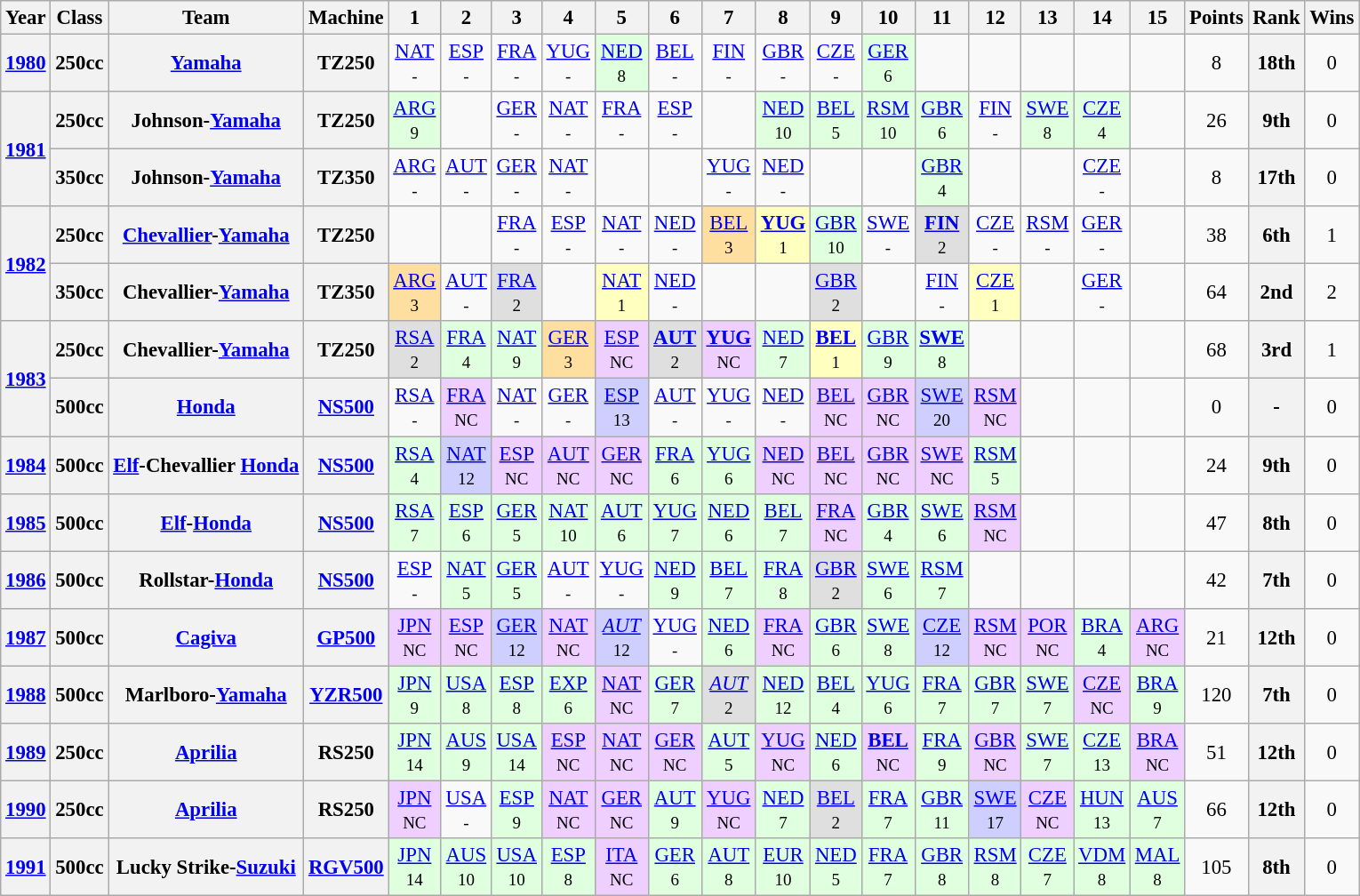<table class="wikitable" style="text-align:center; font-size:95%">
<tr>
<th>Year</th>
<th>Class</th>
<th>Team</th>
<th>Machine</th>
<th>1</th>
<th>2</th>
<th>3</th>
<th>4</th>
<th>5</th>
<th>6</th>
<th>7</th>
<th>8</th>
<th>9</th>
<th>10</th>
<th>11</th>
<th>12</th>
<th>13</th>
<th>14</th>
<th>15</th>
<th>Points</th>
<th>Rank</th>
<th>Wins</th>
</tr>
<tr>
<th><a href='#'>1980</a></th>
<th>250cc</th>
<th><a href='#'>Yamaha</a></th>
<th>TZ250</th>
<td><a href='#'>NAT</a><br><small>-</small></td>
<td><a href='#'>ESP</a><br><small>-</small></td>
<td><a href='#'>FRA</a><br><small>-</small></td>
<td><a href='#'>YUG</a><br><small>-</small></td>
<td style="background:#DFFFDF;"><a href='#'>NED</a><br><small>8</small></td>
<td><a href='#'>BEL</a><br><small>-</small></td>
<td><a href='#'>FIN</a><br><small>-</small></td>
<td><a href='#'>GBR</a><br><small>-</small></td>
<td><a href='#'>CZE</a><br><small>-</small></td>
<td style="background:#DFFFDF;"><a href='#'>GER</a><br><small>6</small></td>
<td></td>
<td></td>
<td></td>
<td></td>
<td></td>
<td>8</td>
<th>18th</th>
<td>0</td>
</tr>
<tr>
<th rowspan=2><a href='#'>1981</a></th>
<th>250cc</th>
<th>Johnson-<a href='#'>Yamaha</a></th>
<th>TZ250</th>
<td style="background:#DFFFDF;"><a href='#'>ARG</a><br><small>9</small></td>
<td></td>
<td><a href='#'>GER</a><br><small>-</small></td>
<td><a href='#'>NAT</a><br><small>-</small></td>
<td><a href='#'>FRA</a><br><small>-</small></td>
<td><a href='#'>ESP</a><br><small>-</small></td>
<td></td>
<td style="background:#DFFFDF;"><a href='#'>NED</a><br><small>10</small></td>
<td style="background:#DFFFDF;"><a href='#'>BEL</a><br><small>5</small></td>
<td style="background:#DFFFDF;"><a href='#'>RSM</a><br><small>10</small></td>
<td style="background:#DFFFDF;"><a href='#'>GBR</a><br><small>6</small></td>
<td><a href='#'>FIN</a><br><small>-</small></td>
<td style="background:#DFFFDF;"><a href='#'>SWE</a><br><small>8</small></td>
<td style="background:#DFFFDF;"><a href='#'>CZE</a><br><small>4</small></td>
<td></td>
<td>26</td>
<th>9th</th>
<td>0</td>
</tr>
<tr>
<th>350cc</th>
<th>Johnson-<a href='#'>Yamaha</a></th>
<th>TZ350</th>
<td><a href='#'>ARG</a><br><small>-</small></td>
<td><a href='#'>AUT</a><br><small>-</small></td>
<td><a href='#'>GER</a><br><small>-</small></td>
<td><a href='#'>NAT</a><br><small>-</small></td>
<td></td>
<td></td>
<td><a href='#'>YUG</a><br><small>-</small></td>
<td><a href='#'>NED</a><br><small>-</small></td>
<td></td>
<td></td>
<td style="background:#DFFFDF;"><a href='#'>GBR</a><br><small>4</small></td>
<td></td>
<td></td>
<td><a href='#'>CZE</a><br><small>-</small></td>
<td></td>
<td>8</td>
<th>17th</th>
<td>0</td>
</tr>
<tr>
<th rowspan=2><a href='#'>1982</a></th>
<th>250cc</th>
<th><a href='#'>Chevallier</a>-<a href='#'>Yamaha</a></th>
<th>TZ250</th>
<td></td>
<td></td>
<td><a href='#'>FRA</a><br><small>-</small></td>
<td><a href='#'>ESP</a><br><small>-</small></td>
<td><a href='#'>NAT</a><br><small>-</small></td>
<td><a href='#'>NED</a><br><small>-</small></td>
<td style="background:#FFDF9F;"><a href='#'>BEL</a><br><small>3</small></td>
<td style="background:#FFFFBF;"><strong><a href='#'>YUG</a></strong><br><small>1</small></td>
<td style="background:#DFFFDF;"><a href='#'>GBR</a><br><small>10</small></td>
<td><a href='#'>SWE</a><br><small>-</small></td>
<td style="background:#DFDFDF;"><strong><a href='#'>FIN</a></strong><br><small>2</small></td>
<td><a href='#'>CZE</a><br><small>-</small></td>
<td><a href='#'>RSM</a><br><small>-</small></td>
<td><a href='#'>GER</a><br><small>-</small></td>
<td></td>
<td>38</td>
<th>6th</th>
<td>1</td>
</tr>
<tr>
<th>350cc</th>
<th>Chevallier-<a href='#'>Yamaha</a></th>
<th>TZ350</th>
<td style="background:#FFDF9F;"><a href='#'>ARG</a><br><small>3</small></td>
<td><a href='#'>AUT</a><br><small>-</small></td>
<td style="background:#DFDFDF;"><a href='#'>FRA</a><br><small>2</small></td>
<td></td>
<td style="background:#FFFFBF;"><a href='#'>NAT</a><br><small>1</small></td>
<td><a href='#'>NED</a><br><small>-</small></td>
<td></td>
<td></td>
<td style="background:#DFDFDF;"><a href='#'>GBR</a><br><small>2</small></td>
<td></td>
<td><a href='#'>FIN</a><br><small>-</small></td>
<td style="background:#FFFFBF;"><a href='#'>CZE</a><br><small>1</small></td>
<td></td>
<td><a href='#'>GER</a><br><small>-</small></td>
<td></td>
<td>64</td>
<th>2nd</th>
<td>2</td>
</tr>
<tr>
<th rowspan=2><a href='#'>1983</a></th>
<th>250cc</th>
<th>Chevallier-<a href='#'>Yamaha</a></th>
<th>TZ250</th>
<td style="background:#DFDFDF;"><a href='#'>RSA</a><br><small>2</small></td>
<td style="background:#DFFFDF;"><a href='#'>FRA</a><br><small>4</small></td>
<td style="background:#DFFFDF;"><a href='#'>NAT</a><br><small>9</small></td>
<td style="background:#FFDF9F;"><a href='#'>GER</a><br><small>3</small></td>
<td style="background:#EFCFFF;"><a href='#'>ESP</a><br><small>NC</small></td>
<td style="background:#DFDFDF;"><strong><a href='#'>AUT</a></strong><br><small>2</small></td>
<td style="background:#EFCFFF;"><strong><a href='#'>YUG</a></strong><br><small>NC</small></td>
<td style="background:#DFFFDF;"><a href='#'>NED</a><br><small>7</small></td>
<td style="background:#FFFFBF;"><strong><a href='#'>BEL</a></strong><br><small>1</small></td>
<td style="background:#DFFFDF;"><a href='#'>GBR</a><br><small>9</small></td>
<td style="background:#DFFFDF;"><strong><a href='#'>SWE</a></strong><br><small>8</small></td>
<td></td>
<td></td>
<td></td>
<td></td>
<td>68</td>
<th>3rd</th>
<td>1</td>
</tr>
<tr>
<th>500cc</th>
<th><a href='#'>Honda</a></th>
<th><a href='#'>NS500</a></th>
<td><a href='#'>RSA</a><br><small>-</small></td>
<td style="background:#EFCFFF;"><a href='#'>FRA</a><br><small>NC</small></td>
<td><a href='#'>NAT</a><br><small>-</small></td>
<td><a href='#'>GER</a><br><small>-</small></td>
<td style="background:#CFCFFF;"><a href='#'>ESP</a><br><small>13</small></td>
<td><a href='#'>AUT</a><br><small>-</small></td>
<td><a href='#'>YUG</a><br><small>-</small></td>
<td><a href='#'>NED</a><br><small>-</small></td>
<td style="background:#EFCFFF;"><a href='#'>BEL</a><br><small>NC</small></td>
<td style="background:#EFCFFF;"><a href='#'>GBR</a><br><small>NC</small></td>
<td style="background:#CFCFFF;"><a href='#'>SWE</a><br><small>20</small></td>
<td style="background:#EFCFFF;"><a href='#'>RSM</a><br><small>NC</small></td>
<td></td>
<td></td>
<td></td>
<td>0</td>
<th>-</th>
<td>0</td>
</tr>
<tr>
<th><a href='#'>1984</a></th>
<th>500cc</th>
<th><a href='#'>Elf</a>-Chevallier <a href='#'>Honda</a></th>
<th><a href='#'>NS500</a></th>
<td style="background:#DFFFDF;"><a href='#'>RSA</a><br><small>4</small></td>
<td style="background:#CFCFFF;"><a href='#'>NAT</a><br><small>12</small></td>
<td style="background:#EFCFFF;"><a href='#'>ESP</a><br><small>NC</small></td>
<td style="background:#EFCFFF;"><a href='#'>AUT</a><br><small>NC</small></td>
<td style="background:#EFCFFF;"><a href='#'>GER</a><br><small>NC</small></td>
<td style="background:#DFFFDF;"><a href='#'>FRA</a><br><small>6</small></td>
<td style="background:#DFFFDF;"><a href='#'>YUG</a><br><small>6</small></td>
<td style="background:#EFCFFF;"><a href='#'>NED</a><br><small>NC</small></td>
<td style="background:#EFCFFF;"><a href='#'>BEL</a><br><small>NC</small></td>
<td style="background:#EFCFFF;"><a href='#'>GBR</a><br><small>NC</small></td>
<td style="background:#EFCFFF;"><a href='#'>SWE</a><br><small>NC</small></td>
<td style="background:#DFFFDF;"><a href='#'>RSM</a><br><small>5</small></td>
<td></td>
<td></td>
<td></td>
<td>24</td>
<th>9th</th>
<td>0</td>
</tr>
<tr>
<th><a href='#'>1985</a></th>
<th>500cc</th>
<th><a href='#'>Elf</a>-<a href='#'>Honda</a></th>
<th><a href='#'>NS500</a></th>
<td style="background:#DFFFDF;"><a href='#'>RSA</a><br><small>7</small></td>
<td style="background:#DFFFDF;"><a href='#'>ESP</a><br><small>6</small></td>
<td style="background:#DFFFDF;"><a href='#'>GER</a><br><small>5</small></td>
<td style="background:#DFFFDF;"><a href='#'>NAT</a><br><small>10</small></td>
<td style="background:#DFFFDF;"><a href='#'>AUT</a><br><small>6</small></td>
<td style="background:#DFFFDF;"><a href='#'>YUG</a><br><small>7</small></td>
<td style="background:#DFFFDF;"><a href='#'>NED</a><br><small>6</small></td>
<td style="background:#DFFFDF;"><a href='#'>BEL</a><br><small>7</small></td>
<td style="background:#EFCFFF;"><a href='#'>FRA</a><br><small>NC</small></td>
<td style="background:#DFFFDF;"><a href='#'>GBR</a><br><small>4</small></td>
<td style="background:#DFFFDF;"><a href='#'>SWE</a><br><small>6</small></td>
<td style="background:#EFCFFF;"><a href='#'>RSM</a><br><small>NC</small></td>
<td></td>
<td></td>
<td></td>
<td>47</td>
<th>8th</th>
<td>0</td>
</tr>
<tr>
<th><a href='#'>1986</a></th>
<th>500cc</th>
<th>Rollstar-<a href='#'>Honda</a></th>
<th><a href='#'>NS500</a></th>
<td><a href='#'>ESP</a><br><small>-</small></td>
<td style="background:#DFFFDF;"><a href='#'>NAT</a><br><small>5</small></td>
<td style="background:#DFFFDF;"><a href='#'>GER</a><br><small>5</small></td>
<td><a href='#'>AUT</a><br><small>-</small></td>
<td><a href='#'>YUG</a><br><small>-</small></td>
<td style="background:#DFFFDF;"><a href='#'>NED</a><br><small>9</small></td>
<td style="background:#DFFFDF;"><a href='#'>BEL</a><br><small>7</small></td>
<td style="background:#DFFFDF;"><a href='#'>FRA</a><br><small>8</small></td>
<td style="background:#DFDFDF;"><a href='#'>GBR</a><br><small>2</small></td>
<td style="background:#DFFFDF;"><a href='#'>SWE</a><br><small>6</small></td>
<td style="background:#DFFFDF;"><a href='#'>RSM</a><br><small>7</small></td>
<td></td>
<td></td>
<td></td>
<td></td>
<td>42</td>
<th>7th</th>
<td>0</td>
</tr>
<tr>
<th><a href='#'>1987</a></th>
<th>500cc</th>
<th><a href='#'>Cagiva</a></th>
<th><a href='#'>GP500</a></th>
<td style="background:#EFCFFF;"><a href='#'>JPN</a><br><small>NC</small></td>
<td style="background:#EFCFFF;"><a href='#'>ESP</a><br><small>NC</small></td>
<td style="background:#CFCFFF;"><a href='#'>GER</a><br><small>12</small></td>
<td style="background:#EFCFFF;"><a href='#'>NAT</a><br><small>NC</small></td>
<td style="background:#CFCFFF;"><em><a href='#'>AUT</a></em><br><small>12</small></td>
<td><a href='#'>YUG</a><br><small>-</small></td>
<td style="background:#DFFFDF;"><a href='#'>NED</a><br><small>6</small></td>
<td style="background:#EFCFFF;"><a href='#'>FRA</a><br><small>NC</small></td>
<td style="background:#DFFFDF;"><a href='#'>GBR</a><br><small>6</small></td>
<td style="background:#DFFFDF;"><a href='#'>SWE</a><br><small>8</small></td>
<td style="background:#CFCFFF;"><a href='#'>CZE</a><br><small>12</small></td>
<td style="background:#EFCFFF;"><a href='#'>RSM</a><br><small>NC</small></td>
<td style="background:#EFCFFF;"><a href='#'>POR</a><br><small>NC</small></td>
<td style="background:#DFFFDF;"><a href='#'>BRA</a><br><small>4</small></td>
<td style="background:#EFCFFF;"><a href='#'>ARG</a><br><small>NC</small></td>
<td>21</td>
<th>12th</th>
<td>0</td>
</tr>
<tr>
<th><a href='#'>1988</a></th>
<th>500cc</th>
<th>Marlboro-<a href='#'>Yamaha</a></th>
<th><a href='#'>YZR500</a></th>
<td style="background:#DFFFDF;"><a href='#'>JPN</a><br><small>9</small></td>
<td style="background:#DFFFDF;"><a href='#'>USA</a><br><small>8</small></td>
<td style="background:#DFFFDF;"><a href='#'>ESP</a><br><small>8</small></td>
<td style="background:#DFFFDF;"><a href='#'>EXP</a><br><small>6</small></td>
<td style="background:#EFCFFF;"><a href='#'>NAT</a><br><small>NC</small></td>
<td style="background:#DFFFDF;"><a href='#'>GER</a><br><small>7</small></td>
<td style="background:#DFDFDF;"><em><a href='#'>AUT</a></em><br><small>2</small></td>
<td style="background:#DFFFDF;"><a href='#'>NED</a><br><small>12</small></td>
<td style="background:#DFFFDF;"><a href='#'>BEL</a><br><small>4</small></td>
<td style="background:#DFFFDF;"><a href='#'>YUG</a><br><small>6</small></td>
<td style="background:#DFFFDF;"><a href='#'>FRA</a><br><small>7</small></td>
<td style="background:#DFFFDF;"><a href='#'>GBR</a><br><small>7</small></td>
<td style="background:#DFFFDF;"><a href='#'>SWE</a><br><small>7</small></td>
<td style="background:#EFCFFF;"><a href='#'>CZE</a><br><small>NC</small></td>
<td style="background:#DFFFDF;"><a href='#'>BRA</a><br><small>9</small></td>
<td>120</td>
<th>7th</th>
<td>0</td>
</tr>
<tr>
<th><a href='#'>1989</a></th>
<th>250cc</th>
<th><a href='#'>Aprilia</a></th>
<th>RS250</th>
<td style="background:#DFFFDF;"><a href='#'>JPN</a><br><small>14</small></td>
<td style="background:#DFFFDF;"><a href='#'>AUS</a><br><small>9</small></td>
<td style="background:#DFFFDF;"><a href='#'>USA</a><br><small>14</small></td>
<td style="background:#EFCFFF;"><a href='#'>ESP</a><br><small>NC</small></td>
<td style="background:#EFCFFF;"><a href='#'>NAT</a><br><small>NC</small></td>
<td style="background:#EFCFFF;"><a href='#'>GER</a><br><small>NC</small></td>
<td style="background:#DFFFDF;"><a href='#'>AUT</a><br><small>5</small></td>
<td style="background:#EFCFFF;"><a href='#'>YUG</a><br><small>NC</small></td>
<td style="background:#DFFFDF;"><a href='#'>NED</a><br><small>6</small></td>
<td style="background:#EFCFFF;"><strong><a href='#'>BEL</a></strong><br><small>NC</small></td>
<td style="background:#DFFFDF;"><a href='#'>FRA</a><br><small>9</small></td>
<td style="background:#EFCFFF;"><a href='#'>GBR</a><br><small>NC</small></td>
<td style="background:#DFFFDF;"><a href='#'>SWE</a><br><small>7</small></td>
<td style="background:#DFFFDF;"><a href='#'>CZE</a><br><small>13</small></td>
<td style="background:#EFCFFF;"><a href='#'>BRA</a><br><small>NC</small></td>
<td>51</td>
<th>12th</th>
<td>0</td>
</tr>
<tr>
<th><a href='#'>1990</a></th>
<th>250cc</th>
<th><a href='#'>Aprilia</a></th>
<th>RS250</th>
<td style="background:#EFCFFF;"><a href='#'>JPN</a><br><small>NC</small></td>
<td><a href='#'>USA</a><br><small>-</small></td>
<td style="background:#DFFFDF;"><a href='#'>ESP</a><br><small>9</small></td>
<td style="background:#EFCFFF;"><a href='#'>NAT</a><br><small>NC</small></td>
<td style="background:#EFCFFF;"><a href='#'>GER</a><br><small>NC</small></td>
<td style="background:#DFFFDF;"><a href='#'>AUT</a><br><small>9</small></td>
<td style="background:#EFCFFF;"><a href='#'>YUG</a><br><small>NC</small></td>
<td style="background:#DFFFDF;"><a href='#'>NED</a><br><small>7</small></td>
<td style="background:#DFDFDF;"><a href='#'>BEL</a><br><small>2</small></td>
<td style="background:#DFFFDF;"><a href='#'>FRA</a><br><small>7</small></td>
<td style="background:#DFFFDF;"><a href='#'>GBR</a><br><small>11</small></td>
<td style="background:#CFCFFF;"><a href='#'>SWE</a><br><small>17</small></td>
<td style="background:#EFCFFF;"><a href='#'>CZE</a><br><small>NC</small></td>
<td style="background:#DFFFDF;"><a href='#'>HUN</a><br><small>13</small></td>
<td style="background:#DFFFDF;"><a href='#'>AUS</a><br><small>7</small></td>
<td>66</td>
<th>12th</th>
<td>0</td>
</tr>
<tr>
<th><a href='#'>1991</a></th>
<th>500cc</th>
<th>Lucky Strike-<a href='#'>Suzuki</a></th>
<th><a href='#'>RGV500</a></th>
<td style="background:#DFFFDF;"><a href='#'>JPN</a><br><small>14</small></td>
<td style="background:#DFFFDF;"><a href='#'>AUS</a><br><small>10</small></td>
<td style="background:#DFFFDF;"><a href='#'>USA</a><br><small>10</small></td>
<td style="background:#DFFFDF;"><a href='#'>ESP</a><br><small>8</small></td>
<td style="background:#EFCFFF;"><a href='#'>ITA</a><br><small>NC</small></td>
<td style="background:#DFFFDF;"><a href='#'>GER</a><br><small>6</small></td>
<td style="background:#DFFFDF;"><a href='#'>AUT</a><br><small>8</small></td>
<td style="background:#DFFFDF;"><a href='#'>EUR</a><br><small>10</small></td>
<td style="background:#DFFFDF;"><a href='#'>NED</a><br><small>5</small></td>
<td style="background:#DFFFDF;"><a href='#'>FRA</a><br><small>7</small></td>
<td style="background:#DFFFDF;"><a href='#'>GBR</a><br><small>8</small></td>
<td style="background:#DFFFDF;"><a href='#'>RSM</a><br><small>8</small></td>
<td style="background:#DFFFDF;"><a href='#'>CZE</a><br><small>7</small></td>
<td style="background:#DFFFDF;"><a href='#'>VDM</a><br><small>8</small></td>
<td style="background:#DFFFDF;"><a href='#'>MAL</a><br><small>8</small></td>
<td>105</td>
<th>8th</th>
<td>0</td>
</tr>
</table>
